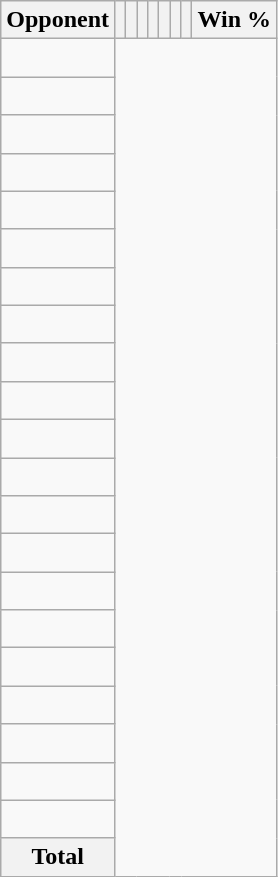<table class="wikitable sortable collapsible collapsed" style="text-align: center;">
<tr>
<th>Opponent</th>
<th></th>
<th></th>
<th></th>
<th></th>
<th></th>
<th></th>
<th></th>
<th>Win %</th>
</tr>
<tr>
<td align="left"><br></td>
</tr>
<tr>
<td align="left"><br></td>
</tr>
<tr>
<td align="left"><br></td>
</tr>
<tr>
<td align="left"><br></td>
</tr>
<tr>
<td align="left"><br></td>
</tr>
<tr>
<td align="left"><br></td>
</tr>
<tr>
<td align="left"><br></td>
</tr>
<tr>
<td align="left"><br></td>
</tr>
<tr>
<td align="left"><br></td>
</tr>
<tr>
<td align="left"><br></td>
</tr>
<tr>
<td align="left"><br></td>
</tr>
<tr>
<td align="left"><br></td>
</tr>
<tr>
<td align="left"><br></td>
</tr>
<tr>
<td align="left"><br></td>
</tr>
<tr>
<td align="left"><br></td>
</tr>
<tr>
<td align="left"><br></td>
</tr>
<tr>
<td align="left"><br></td>
</tr>
<tr>
<td align="left"><br></td>
</tr>
<tr>
<td align="left"><br></td>
</tr>
<tr>
<td align="left"><br></td>
</tr>
<tr>
<td align="left"><br></td>
</tr>
<tr class="sortbottom">
<th>Total<br></th>
</tr>
</table>
